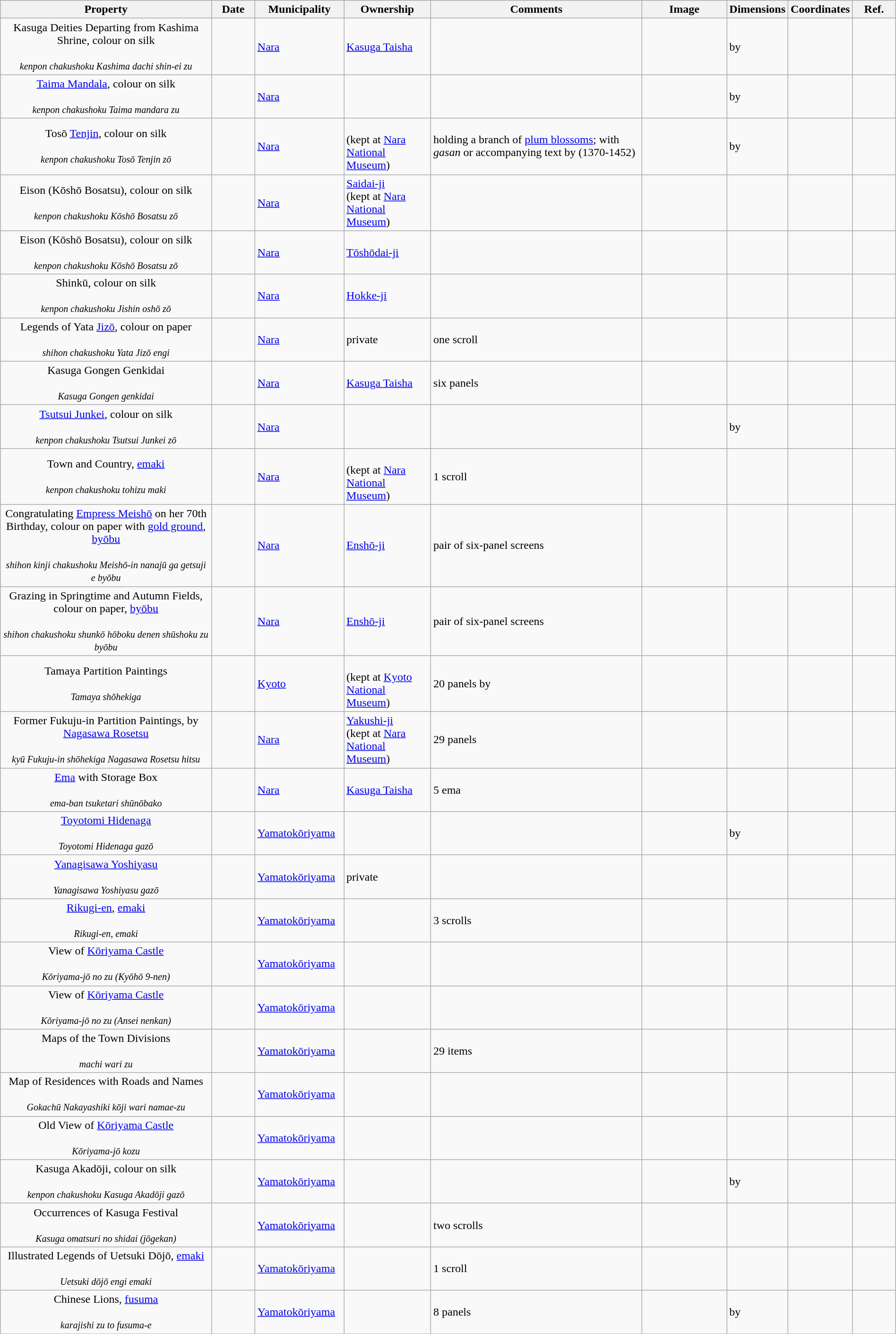<table class="wikitable sortable"  style="width:100%;">
<tr>
<th width="25%" align="left">Property</th>
<th width="5%" align="left" data-sort-type="number">Date</th>
<th width="10%" align="left">Municipality</th>
<th width="10%" align="left">Ownership</th>
<th width="25%" align="left" class="unsortable">Comments</th>
<th width="10%" align="left" class="unsortable">Image</th>
<th width="5%" align="left" class="unsortable">Dimensions</th>
<th width="5%" align="left" class="unsortable">Coordinates</th>
<th width="5%" align="left" class="unsortable">Ref.</th>
</tr>
<tr>
<td align="center">Kasuga Deities Departing from Kashima Shrine, colour on silk<br><br><small><em>kenpon chakushoku Kashima dachi shin-ei zu</em></small></td>
<td></td>
<td><a href='#'>Nara</a></td>
<td><a href='#'>Kasuga Taisha</a></td>
<td></td>
<td></td>
<td> by </td>
<td></td>
<td></td>
</tr>
<tr>
<td align="center"><a href='#'>Taima Mandala</a>, colour on silk<br><br><small><em>kenpon chakushoku Taima mandara zu</em></small></td>
<td></td>
<td><a href='#'>Nara</a></td>
<td></td>
<td></td>
<td></td>
<td> by </td>
<td></td>
<td></td>
</tr>
<tr>
<td align="center">Tosō <a href='#'>Tenjin</a>, colour on silk<br><br><small><em>kenpon chakushoku Tosō Tenjin zō</em></small></td>
<td></td>
<td><a href='#'>Nara</a></td>
<td><br>(kept at <a href='#'>Nara National Museum</a>)</td>
<td>holding a branch of <a href='#'>plum blossoms</a>; with <em>gasan</em> or accompanying text by  (1370-1452)</td>
<td></td>
<td> by </td>
<td></td>
<td></td>
</tr>
<tr>
<td align="center">Eison (Kōshō Bosatsu), colour on silk<br><br><small><em>kenpon chakushoku Kōshō Bosatsu zō</em></small></td>
<td></td>
<td><a href='#'>Nara</a></td>
<td><a href='#'>Saidai-ji</a><br>(kept at <a href='#'>Nara National Museum</a>)</td>
<td></td>
<td></td>
<td></td>
<td></td>
<td></td>
</tr>
<tr>
<td align="center">Eison (Kōshō Bosatsu), colour on silk<br><br><small><em>kenpon chakushoku Kōshō Bosatsu zō</em></small></td>
<td></td>
<td><a href='#'>Nara</a></td>
<td><a href='#'>Tōshōdai-ji</a></td>
<td></td>
<td></td>
<td></td>
<td></td>
<td></td>
</tr>
<tr>
<td align="center">Shinkū, colour on silk<br><br><small><em>kenpon chakushoku Jishin oshō zō</em></small></td>
<td></td>
<td><a href='#'>Nara</a></td>
<td><a href='#'>Hokke-ji</a></td>
<td></td>
<td></td>
<td></td>
<td></td>
<td></td>
</tr>
<tr>
<td align="center">Legends of Yata <a href='#'>Jizō</a>, colour on paper<br><br><small><em>shihon chakushoku Yata Jizō engi</em></small></td>
<td></td>
<td><a href='#'>Nara</a></td>
<td>private</td>
<td>one scroll</td>
<td></td>
<td></td>
<td></td>
<td></td>
</tr>
<tr>
<td align="center">Kasuga Gongen Genkidai<br><br><small><em>Kasuga Gongen genkidai</em></small></td>
<td></td>
<td><a href='#'>Nara</a></td>
<td><a href='#'>Kasuga Taisha</a></td>
<td>six panels</td>
<td></td>
<td></td>
<td></td>
<td></td>
</tr>
<tr>
<td align="center"><a href='#'>Tsutsui Junkei</a>, colour on silk<br><br><small><em>kenpon chakushoku Tsutsui Junkei zō</em></small></td>
<td></td>
<td><a href='#'>Nara</a></td>
<td></td>
<td></td>
<td></td>
<td> by </td>
<td></td>
<td></td>
</tr>
<tr>
<td align="center">Town and Country, <a href='#'>emaki</a><br><br><small><em>kenpon chakushoku tohizu maki</em></small></td>
<td></td>
<td><a href='#'>Nara</a></td>
<td><br>(kept at <a href='#'>Nara National Museum</a>)</td>
<td>1 scroll</td>
<td></td>
<td></td>
<td></td>
<td></td>
</tr>
<tr>
<td align="center">Congratulating <a href='#'>Empress Meishō</a> on her 70th Birthday, colour on paper with <a href='#'>gold ground</a>, <a href='#'>byōbu</a><br><br><small><em>shihon kinji chakushoku Meishō-in nanajū ga getsuji e byōbu</em></small></td>
<td></td>
<td><a href='#'>Nara</a></td>
<td><a href='#'>Enshō-ji</a></td>
<td>pair of six-panel screens</td>
<td></td>
<td></td>
<td></td>
<td></td>
</tr>
<tr>
<td align="center">Grazing in Springtime and Autumn Fields, colour on paper, <a href='#'>byōbu</a><br><br><small><em>shihon chakushoku shunkō hōboku denen shūshoku zu byōbu</em></small></td>
<td></td>
<td><a href='#'>Nara</a></td>
<td><a href='#'>Enshō-ji</a></td>
<td>pair of six-panel screens</td>
<td></td>
<td></td>
<td></td>
<td></td>
</tr>
<tr>
<td align="center">Tamaya Partition Paintings<br><br><small><em>Tamaya shōhekiga</em></small></td>
<td></td>
<td><a href='#'>Kyoto</a></td>
<td><br>(kept at <a href='#'>Kyoto National Museum</a>)</td>
<td>20 panels by </td>
<td></td>
<td></td>
<td></td>
<td></td>
</tr>
<tr>
<td align="center">Former Fukuju-in Partition Paintings, by <a href='#'>Nagasawa Rosetsu</a><br><br><small><em>kyū Fukuju-in shōhekiga Nagasawa Rosetsu hitsu</em></small></td>
<td></td>
<td><a href='#'>Nara</a></td>
<td><a href='#'>Yakushi-ji</a><br>(kept at <a href='#'>Nara National Museum</a>)</td>
<td>29 panels</td>
<td></td>
<td></td>
<td></td>
<td></td>
</tr>
<tr>
<td align="center"><a href='#'>Ema</a> with Storage Box<br><br><small><em>ema-ban tsuketari shūnōbako</em></small></td>
<td></td>
<td><a href='#'>Nara</a></td>
<td><a href='#'>Kasuga Taisha</a></td>
<td>5 ema</td>
<td></td>
<td></td>
<td></td>
<td></td>
</tr>
<tr>
<td align="center"><a href='#'>Toyotomi Hidenaga</a><br><br><small><em>Toyotomi Hidenaga gazō</em></small></td>
<td></td>
<td><a href='#'>Yamatokōriyama</a></td>
<td></td>
<td></td>
<td></td>
<td> by </td>
<td></td>
<td></td>
</tr>
<tr>
<td align="center"><a href='#'>Yanagisawa Yoshiyasu</a><br><br><small><em>Yanagisawa Yoshiyasu gazō</em></small></td>
<td></td>
<td><a href='#'>Yamatokōriyama</a></td>
<td>private</td>
<td></td>
<td></td>
<td></td>
<td></td>
<td></td>
</tr>
<tr>
<td align="center"><a href='#'>Rikugi-en</a>, <a href='#'>emaki</a><br><br><small><em>Rikugi-en, emaki</em></small></td>
<td></td>
<td><a href='#'>Yamatokōriyama</a></td>
<td></td>
<td>3 scrolls</td>
<td></td>
<td></td>
<td></td>
<td></td>
</tr>
<tr>
<td align="center">View of <a href='#'>Kōriyama Castle</a><br><br><small><em>Kōriyama-jō no zu (Kyōhō 9-nen)</em></small></td>
<td></td>
<td><a href='#'>Yamatokōriyama</a></td>
<td></td>
<td></td>
<td></td>
<td></td>
<td></td>
<td></td>
</tr>
<tr>
<td align="center">View of <a href='#'>Kōriyama Castle</a><br><br><small><em>Kōriyama-jō no zu (Ansei nenkan)</em></small></td>
<td></td>
<td><a href='#'>Yamatokōriyama</a></td>
<td></td>
<td></td>
<td></td>
<td></td>
<td></td>
<td></td>
</tr>
<tr>
<td align="center">Maps of the Town Divisions<br><br><small><em>machi wari zu</em></small></td>
<td></td>
<td><a href='#'>Yamatokōriyama</a></td>
<td></td>
<td>29 items</td>
<td></td>
<td></td>
<td></td>
<td></td>
</tr>
<tr>
<td align="center">Map of Residences with Roads and Names<br><br><small><em>Gokachū Nakayashiki kōji wari namae-zu</em></small></td>
<td></td>
<td><a href='#'>Yamatokōriyama</a></td>
<td></td>
<td></td>
<td></td>
<td></td>
<td></td>
<td></td>
</tr>
<tr>
<td align="center">Old View of <a href='#'>Kōriyama Castle</a><br><br><small><em>Kōriyama-jō kozu</em></small></td>
<td></td>
<td><a href='#'>Yamatokōriyama</a></td>
<td></td>
<td></td>
<td></td>
<td></td>
<td></td>
<td></td>
</tr>
<tr>
<td align="center">Kasuga Akadōji, colour on silk<br><br><small><em>kenpon chakushoku Kasuga Akadōji gazō</em></small></td>
<td></td>
<td><a href='#'>Yamatokōriyama</a></td>
<td></td>
<td></td>
<td></td>
<td> by </td>
<td></td>
<td></td>
</tr>
<tr>
<td align="center">Occurrences of Kasuga Festival<br><br><small><em>Kasuga omatsuri no shidai (jōgekan)</em></small></td>
<td></td>
<td><a href='#'>Yamatokōriyama</a></td>
<td></td>
<td>two scrolls</td>
<td></td>
<td></td>
<td></td>
<td></td>
</tr>
<tr>
<td align="center">Illustrated Legends of Uetsuki Dōjō, <a href='#'>emaki</a><br><br><small><em>Uetsuki dōjō engi emaki</em></small></td>
<td></td>
<td><a href='#'>Yamatokōriyama</a></td>
<td></td>
<td>1 scroll</td>
<td></td>
<td></td>
<td></td>
<td></td>
</tr>
<tr>
<td align="center">Chinese Lions, <a href='#'>fusuma</a><br><br><small><em>karajishi zu to fusuma-e</em></small></td>
<td></td>
<td><a href='#'>Yamatokōriyama</a></td>
<td></td>
<td>8 panels</td>
<td></td>
<td> by </td>
<td></td>
<td></td>
</tr>
<tr>
</tr>
</table>
